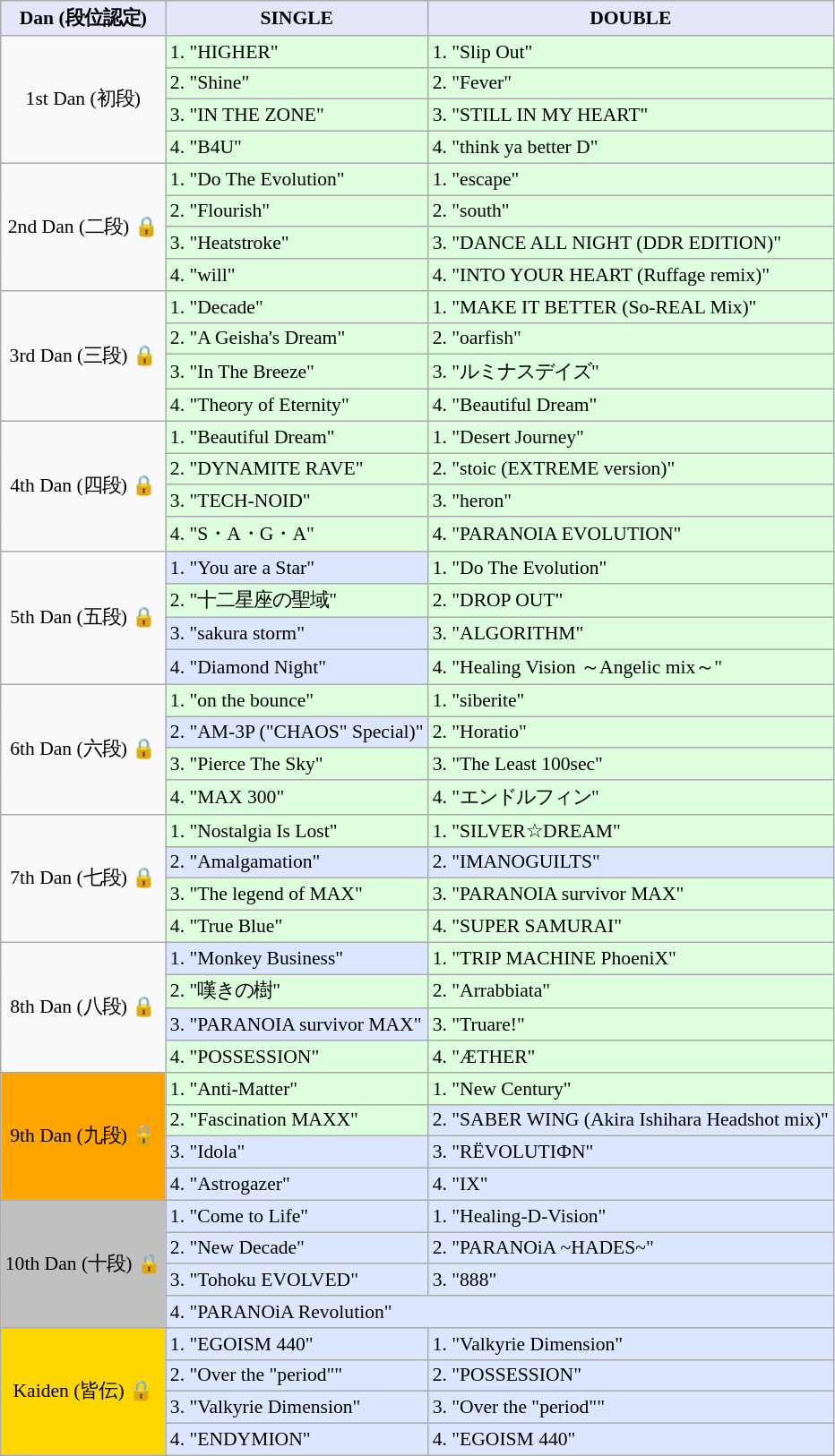<table class="wikitable" style="font-size:90%;">
<tr>
<th style="background:lavender;">Dan (段位認定)</th>
<th style="background:lavender;">SINGLE</th>
<th style="background:lavender;">DOUBLE</th>
</tr>
<tr>
<td rowspan="4" style="text-align:center;">1st Dan (初段)</td>
<td style="background:#dfd">1. "HIGHER"</td>
<td style="background:#dfd;">1. "Slip Out"</td>
</tr>
<tr>
<td style="background:#dfd;">2. "Shine"</td>
<td style="background:#dfd;">2. "Fever"</td>
</tr>
<tr>
<td style="background:#dfd;">3. "IN THE ZONE"</td>
<td style="background:#dfd;">3. "STILL IN MY HEART"</td>
</tr>
<tr>
<td style="background:#dfd;">4. "B4U"</td>
<td style="background:#dfd;">4. "think ya better D"</td>
</tr>
<tr>
<td rowspan="4" style="text-align:center;">2nd Dan (二段) 🔒</td>
<td style="background:#dfd;">1. "Do The Evolution"</td>
<td style="background:#dfd;">1. "escape"</td>
</tr>
<tr>
<td style="background:#dfd;">2. "Flourish"</td>
<td style="background:#dfd;;">2. "south"</td>
</tr>
<tr>
<td style="background:#dfd;">3. "Heatstroke"</td>
<td style="background:#dfd;">3. "DANCE ALL NIGHT (DDR EDITION)"</td>
</tr>
<tr>
<td style="background:#dfd;">4. "will"</td>
<td style="background:#dfd;">4. "INTO YOUR HEART (Ruffage remix)"</td>
</tr>
<tr>
<td rowspan="4" style="text-align:center;">3rd Dan (三段) 🔒</td>
<td style="background:#dfd;">1. "Decade"</td>
<td style="background:#dfd;">1. "MAKE IT BETTER (So-REAL Mix)"</td>
</tr>
<tr>
<td style="background:#dfd;">2. "A Geisha's Dream"</td>
<td style="background:#dfd;">2. "oarfish"</td>
</tr>
<tr>
<td style="background:#dfd;">3. "In The Breeze"</td>
<td style="background:#dfd;">3. "ルミナスデイズ"</td>
</tr>
<tr>
<td style="background:#dfd;">4. "Theory of Eternity"</td>
<td style="background:#dfd;">4. "Beautiful Dream"</td>
</tr>
<tr>
<td rowspan="4" style="text-align:center;">4th Dan (四段) 🔒</td>
<td style="background:#dfd;">1. "Beautiful Dream"</td>
<td style="background:#dfd;">1. "Desert Journey"</td>
</tr>
<tr>
<td style="background:#dfd;">2. "DYNAMITE RAVE"</td>
<td style="background:#dfd;">2. "stoic (EXTREME version)"</td>
</tr>
<tr>
<td style="background:#dfd;">3. "TECH-NOID"</td>
<td style="background:#dfd;">3. "heron"</td>
</tr>
<tr>
<td style="background:#dfd;">4. "S・A・G・A"</td>
<td style="background:#dfd;">4. "PARANOIA EVOLUTION"</td>
</tr>
<tr>
<td rowspan="4" style="text-align:center;">5th Dan (五段) 🔒</td>
<td style="background:#DDE6FF;">1. "You are a Star"</td>
<td style="background:#dfd;">1. "Do The Evolution"</td>
</tr>
<tr>
<td style="background:#dfd;">2. "十二星座の聖域"</td>
<td style="background:#dfd;">2. "DROP OUT"</td>
</tr>
<tr>
<td style="background:#DDE6FF;">3. "sakura storm"</td>
<td style="background:#dfd;">3. "ALGORITHM"</td>
</tr>
<tr>
<td style="background:#DDE6FF;">4. "Diamond Night"</td>
<td style="background:#dfd;">4. "Healing Vision ～Angelic mix～"</td>
</tr>
<tr>
<td rowspan="4" style="text-align:center;">6th Dan (六段) 🔒</td>
<td style="background:#dfd;">1. "on the bounce"</td>
<td style="background:#dfd;">1. "siberite"</td>
</tr>
<tr>
<td style="background:#DDE6FF;">2. "AM-3P ("CHAOS" Special)"</td>
<td style="background:#dfd;">2. "Horatio"</td>
</tr>
<tr>
<td style="background:#dfd;">3. "Pierce The Sky"</td>
<td style="background:#dfd;">3. "The Least 100sec"</td>
</tr>
<tr>
<td style="background:#dfd;">4. "MAX 300"</td>
<td style="background:#dfd;">4. "エンドルフィン"</td>
</tr>
<tr>
<td rowspan="4" style="text-align:center;">7th Dan (七段) 🔒</td>
<td style="background:#dfd;">1. "Nostalgia Is Lost"</td>
<td style="background:#dfd;">1. "SILVER☆DREAM"</td>
</tr>
<tr>
<td style="background:#DDE6FF;">2. "Amalgamation"</td>
<td style="background:#DDE6FF;">2. "IMANOGUILTS"</td>
</tr>
<tr>
<td style="background:#dfd;">3. "The legend of MAX"</td>
<td style="background:#dfd;">3. "PARANOIA survivor MAX"</td>
</tr>
<tr>
<td style="background:#dfd;">4. "True Blue"</td>
<td style="background:#dfd;">4. "SUPER SAMURAI"</td>
</tr>
<tr>
<td rowspan="4" style="text-align:center;">8th Dan (八段) 🔒</td>
<td style="background:#DDE6FF;">1. "Monkey Business"</td>
<td style="background:#dfd;">1. "TRIP MACHINE PhoeniX"</td>
</tr>
<tr>
<td style="background:#dfd;">2. "嘆きの樹"</td>
<td style="background:#dfd;">2. "Arrabbiata"</td>
</tr>
<tr>
<td style="background:#DDE6FF;">3. "PARANOIA survivor MAX"</td>
<td style="background:#dfd;">3. "Truare!"</td>
</tr>
<tr>
<td style="background:#dfd;">4. "POSSESSION"</td>
<td style="background:#dfd;">4. "ÆTHER"</td>
</tr>
<tr>
<td rowspan="4" style="text-align:center; background:orange;">9th Dan (九段) 🔒</td>
<td style="background:#dfd;">1. "Anti-Matter"</td>
<td style="background:#dfd;">1. "New Century"</td>
</tr>
<tr>
<td style="background:#dfd;">2. "Fascination MAXX"</td>
<td style="background:#DDE6FF;">2. "SABER WING (Akira Ishihara Headshot mix)"</td>
</tr>
<tr>
<td style="background:#DDE6FF;">3. "Idola"</td>
<td style="background:#DDE6FF;">3. "RЁVOLUTIФN"</td>
</tr>
<tr>
<td style="background:#DDE6FF;">4. "Astrogazer"</td>
<td style="background:#DDE6FF;">4. "IX"</td>
</tr>
<tr>
<td rowspan="4" style="text-align:center; background:silver;">10th Dan (十段) 🔒</td>
<td style="background:#DDE6FF;">1. "Come to Life"</td>
<td style="background:#DDE6FF;">1. "Healing-D-Vision"</td>
</tr>
<tr>
<td style="background:#DDE6FF;">2. "New Decade"</td>
<td style="background:#DDE6FF;">2. "PARANOiA ~HADES~"</td>
</tr>
<tr>
<td style="background:#DDE6FF;">3. "Tohoku EVOLVED"</td>
<td style="background:#DDE6FF;">3. "888"</td>
</tr>
<tr>
<td style="background:#DDE6FF;" colspan="2">4. "PARANOiA Revolution"</td>
</tr>
<tr>
<td rowspan="4" style="text-align:center; background:gold;">Kaiden (皆伝) 🔒</td>
<td style="background:#DDE6FF;">1. "EGOISM 440"</td>
<td style="background:#DDE6FF;">1. "Valkyrie Dimension"</td>
</tr>
<tr>
<td style="background:#DDE6FF;">2. "Over the "period""</td>
<td style="background:#DDE6FF;">2. "POSSESSION"</td>
</tr>
<tr>
<td style="background:#DDE6FF;">3. "Valkyrie Dimension"</td>
<td style="background:#DDE6FF;">3. "Over the "period""</td>
</tr>
<tr>
<td style="background:#DDE6FF;">4. "ENDYMION"</td>
<td style="background:#DDE6FF;">4. "EGOISM 440"</td>
</tr>
</table>
